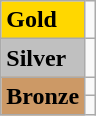<table class="wikitable">
<tr>
<td bgcolor="gold"><strong>Gold</strong></td>
<td></td>
</tr>
<tr>
<td bgcolor="silver"><strong>Silver</strong></td>
<td></td>
</tr>
<tr>
<td rowspan="2" bgcolor="#cc9966"><strong>Bronze</strong></td>
<td></td>
</tr>
<tr>
<td></td>
</tr>
</table>
